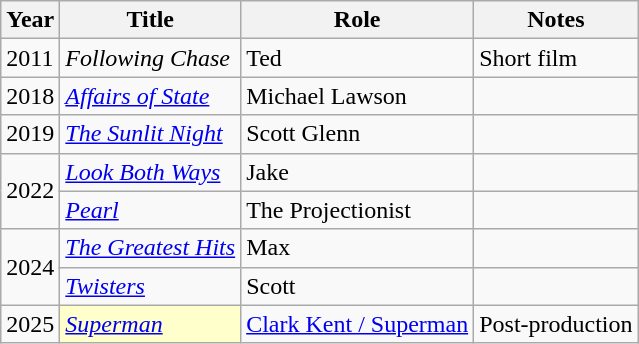<table class="wikitable sortable">
<tr>
<th>Year</th>
<th>Title</th>
<th>Role</th>
<th class="unsortable">Notes</th>
</tr>
<tr>
<td>2011</td>
<td><em>Following Chase</em></td>
<td>Ted</td>
<td>Short film</td>
</tr>
<tr>
<td>2018</td>
<td><em><a href='#'>Affairs of State</a></em></td>
<td>Michael Lawson</td>
<td></td>
</tr>
<tr>
<td>2019</td>
<td><em><a href='#'>The Sunlit Night</a></em></td>
<td>Scott Glenn</td>
<td></td>
</tr>
<tr>
<td rowspan="2">2022</td>
<td><em><a href='#'>Look Both Ways</a></em></td>
<td>Jake</td>
<td></td>
</tr>
<tr>
<td><em><a href='#'>Pearl</a></em></td>
<td>The Projectionist</td>
<td></td>
</tr>
<tr>
<td rowspan="2">2024</td>
<td><em><a href='#'>The Greatest Hits</a></em></td>
<td>Max</td>
<td></td>
</tr>
<tr>
<td><em><a href='#'>Twisters</a></em></td>
<td>Scott</td>
<td></td>
</tr>
<tr>
<td>2025</td>
<td style="background:#FFFFCC;"><em><a href='#'>Superman</a></em> </td>
<td><a href='#'>Clark Kent / Superman</a></td>
<td>Post-production</td>
</tr>
</table>
